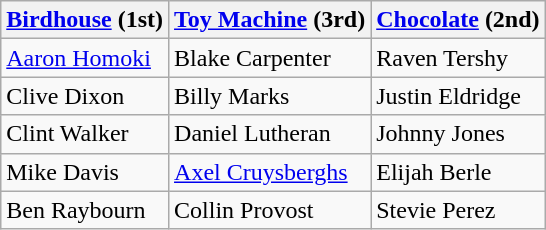<table class="wikitable">
<tr>
<th><a href='#'>Birdhouse</a> (1st)</th>
<th><a href='#'>Toy Machine</a> (3rd)</th>
<th><a href='#'>Chocolate</a> (2nd)</th>
</tr>
<tr>
<td><a href='#'>Aaron Homoki</a></td>
<td>Blake Carpenter</td>
<td>Raven Tershy</td>
</tr>
<tr>
<td>Clive Dixon</td>
<td>Billy Marks</td>
<td>Justin Eldridge</td>
</tr>
<tr>
<td>Clint Walker</td>
<td>Daniel Lutheran</td>
<td>Johnny Jones</td>
</tr>
<tr>
<td>Mike Davis</td>
<td><a href='#'>Axel Cruysberghs</a></td>
<td>Elijah Berle</td>
</tr>
<tr>
<td>Ben Raybourn</td>
<td>Collin Provost</td>
<td>Stevie Perez</td>
</tr>
</table>
